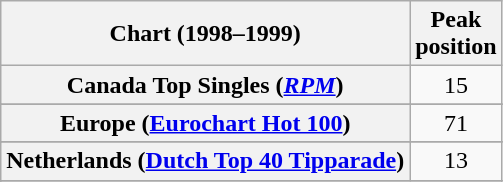<table class="wikitable sortable plainrowheaders" style="text-align:center">
<tr>
<th>Chart (1998–1999)</th>
<th>Peak<br>position</th>
</tr>
<tr>
<th scope="row">Canada Top Singles (<em><a href='#'>RPM</a></em>)</th>
<td>15</td>
</tr>
<tr>
</tr>
<tr>
<th scope="row">Europe (<a href='#'>Eurochart Hot 100</a>)</th>
<td>71</td>
</tr>
<tr>
</tr>
<tr>
</tr>
<tr>
<th scope="row">Netherlands (<a href='#'>Dutch Top 40 Tipparade</a>)</th>
<td>13</td>
</tr>
<tr>
</tr>
<tr>
</tr>
<tr>
</tr>
<tr>
</tr>
<tr>
</tr>
<tr>
</tr>
<tr>
</tr>
<tr>
</tr>
<tr>
</tr>
</table>
